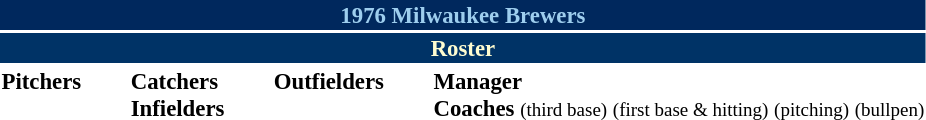<table class="toccolours" style="font-size: 95%;">
<tr>
<th colspan="10" style="background-color: #00285D; color: #9ECEEE; text-align: center;">1976 Milwaukee Brewers</th>
</tr>
<tr>
<td colspan="10" style="background-color: #003366; color: #FFFDD0; text-align: center;"><strong>Roster</strong></td>
</tr>
<tr>
<td valign="top"><strong>Pitchers</strong><br>















</td>
<td width="25px"></td>
<td valign="top"><strong>Catchers</strong><br>


<strong>Infielders</strong>









</td>
<td width="25px"></td>
<td valign="top"><strong>Outfielders</strong><br>









</td>
<td width="25px"></td>
<td valign="top"><strong>Manager</strong><br> 
<strong>Coaches</strong>
 <small>(third base)</small>
 <small>(first base & hitting)</small>
 <small>(pitching)</small>
 <small>(bullpen)</small></td>
</tr>
<tr>
</tr>
</table>
